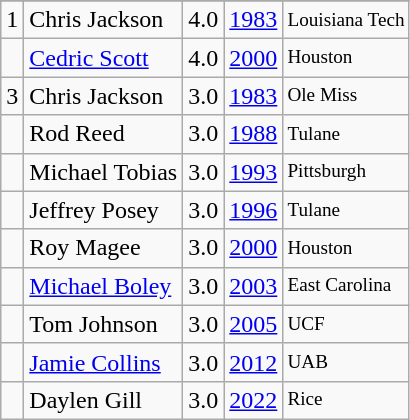<table class="wikitable">
<tr>
</tr>
<tr>
<td>1</td>
<td>Chris Jackson</td>
<td>4.0</td>
<td><a href='#'>1983</a></td>
<td style="font-size:80%;">Louisiana Tech</td>
</tr>
<tr>
<td></td>
<td><a href='#'>Cedric Scott</a></td>
<td>4.0</td>
<td><a href='#'>2000</a></td>
<td style="font-size:80%;">Houston</td>
</tr>
<tr>
<td>3</td>
<td>Chris Jackson</td>
<td>3.0</td>
<td><a href='#'>1983</a></td>
<td style="font-size:80%;">Ole Miss</td>
</tr>
<tr>
<td></td>
<td>Rod Reed</td>
<td>3.0</td>
<td><a href='#'>1988</a></td>
<td style="font-size:80%;">Tulane</td>
</tr>
<tr>
<td></td>
<td>Michael Tobias</td>
<td>3.0</td>
<td><a href='#'>1993</a></td>
<td style="font-size:80%;">Pittsburgh</td>
</tr>
<tr>
<td></td>
<td>Jeffrey Posey</td>
<td>3.0</td>
<td><a href='#'>1996</a></td>
<td style="font-size:80%;">Tulane</td>
</tr>
<tr>
<td></td>
<td>Roy Magee</td>
<td>3.0</td>
<td><a href='#'>2000</a></td>
<td style="font-size:80%;">Houston</td>
</tr>
<tr>
<td></td>
<td><a href='#'>Michael Boley</a></td>
<td>3.0</td>
<td><a href='#'>2003</a></td>
<td style="font-size:80%;">East Carolina</td>
</tr>
<tr>
<td></td>
<td>Tom Johnson</td>
<td>3.0</td>
<td><a href='#'>2005</a></td>
<td style="font-size:80%;">UCF</td>
</tr>
<tr>
<td></td>
<td><a href='#'>Jamie Collins</a></td>
<td>3.0</td>
<td><a href='#'>2012</a></td>
<td style="font-size:80%;">UAB</td>
</tr>
<tr>
<td></td>
<td>Daylen Gill</td>
<td>3.0</td>
<td><a href='#'>2022</a></td>
<td style="font-size:80%;">Rice</td>
</tr>
</table>
